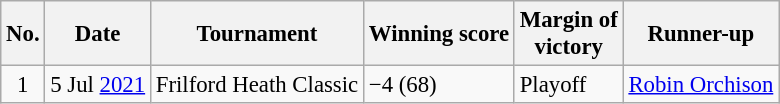<table class="wikitable" style="font-size:95%;">
<tr>
<th>No.</th>
<th>Date</th>
<th>Tournament</th>
<th>Winning score</th>
<th>Margin of<br>victory</th>
<th>Runner-up</th>
</tr>
<tr>
<td align=center>1</td>
<td align=right>5 Jul <a href='#'>2021</a></td>
<td>Frilford Heath Classic</td>
<td>−4 (68)</td>
<td>Playoff</td>
<td> <a href='#'>Robin Orchison</a></td>
</tr>
</table>
